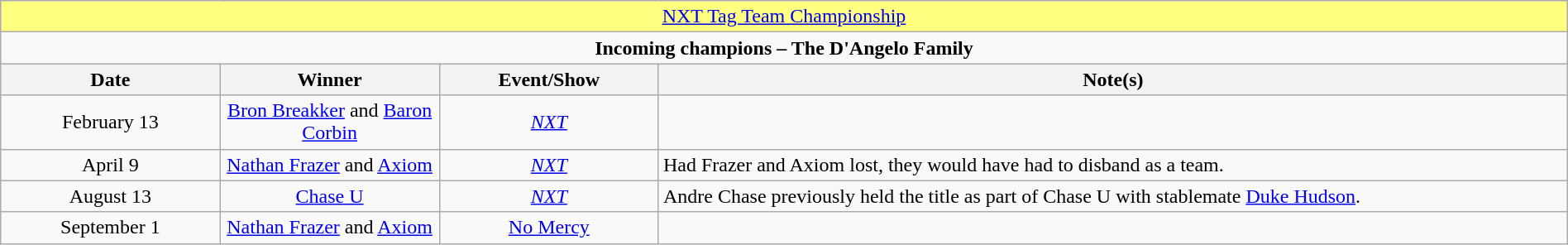<table class="wikitable" style="text-align:center; width:100%;">
<tr style="background:#FFFF80;">
<td colspan="4" style="text-align: center;"><a href='#'>NXT Tag Team Championship</a></td>
</tr>
<tr>
<td colspan="4" style="text-align: center;"><strong>Incoming champions – The D'Angelo Family </strong></td>
</tr>
<tr>
<th width=14%>Date</th>
<th width=14%>Winner</th>
<th width=14%>Event/Show</th>
<th width=58%>Note(s)</th>
</tr>
<tr>
<td>February 13</td>
<td><a href='#'>Bron Breakker</a> and <a href='#'>Baron Corbin</a></td>
<td><em><a href='#'>NXT</a></em></td>
<td></td>
</tr>
<tr>
<td>April 9</td>
<td><a href='#'>Nathan Frazer</a> and <a href='#'>Axiom</a></td>
<td><em><a href='#'>NXT</a></em></td>
<td align=left>Had Frazer and Axiom lost, they would have had to disband as a team.</td>
</tr>
<tr>
<td>August 13</td>
<td><a href='#'>Chase U</a><br></td>
<td><em><a href='#'>NXT</a></em></td>
<td align=left>Andre Chase previously held the title as part of Chase U with stablemate <a href='#'>Duke Hudson</a>.</td>
</tr>
<tr>
<td>September 1</td>
<td><a href='#'>Nathan Frazer</a> and <a href='#'>Axiom</a></td>
<td><a href='#'>No Mercy</a></td>
<td></td>
</tr>
</table>
